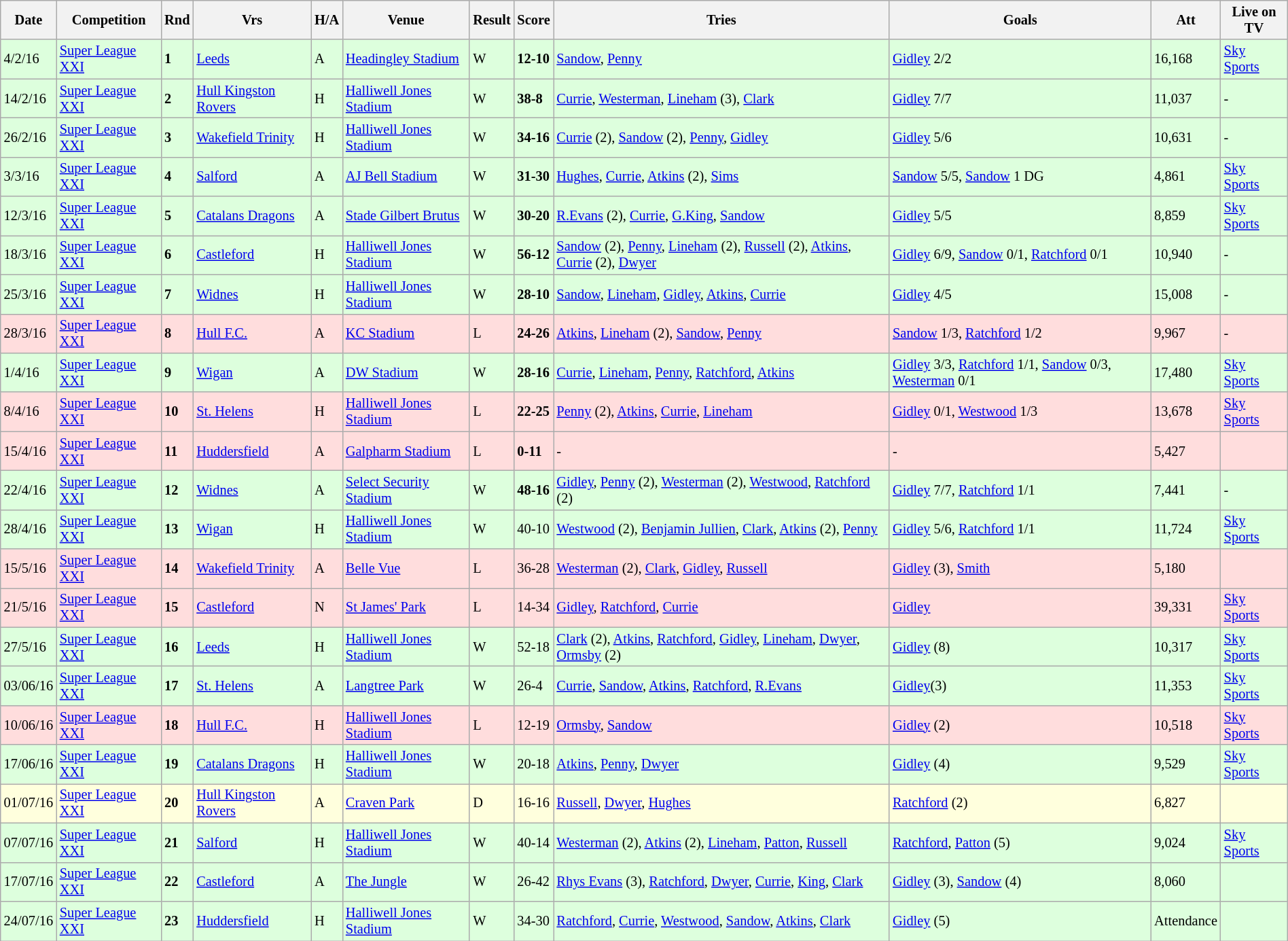<table class="wikitable" style="font-size:85%;" width="100%">
<tr>
<th>Date</th>
<th>Competition</th>
<th>Rnd</th>
<th>Vrs</th>
<th>H/A</th>
<th>Venue</th>
<th>Result</th>
<th>Score</th>
<th>Tries</th>
<th>Goals</th>
<th>Att</th>
<th>Live on TV</th>
</tr>
<tr style="background:#ddffdd;" width=20 | >
<td>4/2/16</td>
<td><a href='#'>Super League XXI</a></td>
<td><strong>1</strong></td>
<td><a href='#'>Leeds</a></td>
<td>A</td>
<td><a href='#'>Headingley Stadium</a></td>
<td>W</td>
<td><strong>12-10</strong></td>
<td><a href='#'>Sandow</a>, <a href='#'>Penny</a></td>
<td><a href='#'>Gidley</a> 2/2</td>
<td>16,168</td>
<td><a href='#'>Sky Sports</a></td>
</tr>
<tr style="background:#ddffdd;" width=20 | >
<td>14/2/16</td>
<td><a href='#'>Super League XXI</a></td>
<td><strong>2</strong></td>
<td><a href='#'>Hull Kingston Rovers</a></td>
<td>H</td>
<td><a href='#'>Halliwell Jones Stadium</a></td>
<td>W</td>
<td><strong>38-8</strong></td>
<td><a href='#'>Currie</a>, <a href='#'>Westerman</a>, <a href='#'>Lineham</a> (3), <a href='#'>Clark</a></td>
<td><a href='#'>Gidley</a> 7/7</td>
<td>11,037</td>
<td>-</td>
</tr>
<tr style="background:#ddffdd;" width=20 | >
<td>26/2/16</td>
<td><a href='#'>Super League XXI</a></td>
<td><strong>3</strong></td>
<td><a href='#'>Wakefield Trinity</a></td>
<td>H</td>
<td><a href='#'>Halliwell Jones Stadium</a></td>
<td>W</td>
<td><strong>34-16</strong></td>
<td><a href='#'>Currie</a> (2), <a href='#'>Sandow</a> (2), <a href='#'>Penny</a>, <a href='#'>Gidley</a></td>
<td><a href='#'>Gidley</a> 5/6</td>
<td>10,631</td>
<td>-</td>
</tr>
<tr style="background:#ddffdd;" width=20 | >
<td>3/3/16</td>
<td><a href='#'>Super League XXI</a></td>
<td><strong>4</strong></td>
<td><a href='#'>Salford</a></td>
<td>A</td>
<td><a href='#'>AJ Bell Stadium</a></td>
<td>W</td>
<td><strong>31-30</strong></td>
<td><a href='#'>Hughes</a>, <a href='#'>Currie</a>, <a href='#'>Atkins</a> (2), <a href='#'>Sims</a></td>
<td><a href='#'>Sandow</a> 5/5, <a href='#'>Sandow</a> 1 DG</td>
<td>4,861</td>
<td><a href='#'>Sky Sports</a></td>
</tr>
<tr style="background:#ddffdd;" width=20 | >
<td>12/3/16</td>
<td><a href='#'>Super League XXI</a></td>
<td><strong>5</strong></td>
<td><a href='#'>Catalans Dragons</a></td>
<td>A</td>
<td><a href='#'>Stade Gilbert Brutus</a></td>
<td>W</td>
<td><strong>30-20</strong></td>
<td><a href='#'>R.Evans</a> (2), <a href='#'>Currie</a>, <a href='#'>G.King</a>, <a href='#'>Sandow</a></td>
<td><a href='#'>Gidley</a> 5/5</td>
<td>8,859</td>
<td><a href='#'>Sky Sports</a></td>
</tr>
<tr style="background:#ddffdd;" width=20 | >
<td>18/3/16</td>
<td><a href='#'>Super League XXI</a></td>
<td><strong>6</strong></td>
<td><a href='#'>Castleford</a></td>
<td>H</td>
<td><a href='#'>Halliwell Jones Stadium</a></td>
<td>W</td>
<td><strong>56-12</strong></td>
<td><a href='#'>Sandow</a> (2), <a href='#'>Penny</a>, <a href='#'>Lineham</a> (2), <a href='#'>Russell</a> (2), <a href='#'>Atkins</a>, <a href='#'>Currie</a> (2), <a href='#'>Dwyer</a></td>
<td><a href='#'>Gidley</a> 6/9, <a href='#'>Sandow</a> 0/1, <a href='#'>Ratchford</a> 0/1</td>
<td>10,940</td>
<td>-</td>
</tr>
<tr style="background:#ddffdd;" width=20 | >
<td>25/3/16</td>
<td><a href='#'>Super League XXI</a></td>
<td><strong>7</strong></td>
<td><a href='#'>Widnes</a></td>
<td>H</td>
<td><a href='#'>Halliwell Jones Stadium</a></td>
<td>W</td>
<td><strong>28-10</strong></td>
<td><a href='#'>Sandow</a>, <a href='#'>Lineham</a>, <a href='#'>Gidley</a>, <a href='#'>Atkins</a>, <a href='#'>Currie</a></td>
<td><a href='#'>Gidley</a> 4/5</td>
<td>15,008</td>
<td>-</td>
</tr>
<tr style="background:#ffdddd;" width=20 | >
<td>28/3/16</td>
<td><a href='#'>Super League XXI</a></td>
<td><strong>8</strong></td>
<td><a href='#'>Hull F.C.</a></td>
<td>A</td>
<td><a href='#'>KC Stadium</a></td>
<td>L</td>
<td><strong>24-26</strong></td>
<td><a href='#'>Atkins</a>, <a href='#'>Lineham</a> (2), <a href='#'>Sandow</a>, <a href='#'>Penny</a></td>
<td><a href='#'>Sandow</a> 1/3, <a href='#'>Ratchford</a> 1/2</td>
<td>9,967</td>
<td>-</td>
</tr>
<tr style="background:#ddffdd;" width=20 | >
<td>1/4/16</td>
<td><a href='#'>Super League XXI</a></td>
<td><strong>9</strong></td>
<td><a href='#'>Wigan</a></td>
<td>A</td>
<td><a href='#'>DW Stadium</a></td>
<td>W</td>
<td><strong>28-16</strong></td>
<td><a href='#'>Currie</a>, <a href='#'>Lineham</a>, <a href='#'>Penny</a>, <a href='#'>Ratchford</a>, <a href='#'>Atkins</a></td>
<td><a href='#'>Gidley</a> 3/3, <a href='#'>Ratchford</a> 1/1, <a href='#'>Sandow</a> 0/3, <a href='#'>Westerman</a> 0/1</td>
<td>17,480</td>
<td><a href='#'>Sky Sports</a></td>
</tr>
<tr style="background:#ffdddd;" width=20 | >
<td>8/4/16</td>
<td><a href='#'>Super League XXI</a></td>
<td><strong>10</strong></td>
<td><a href='#'>St. Helens</a></td>
<td>H</td>
<td><a href='#'>Halliwell Jones Stadium</a></td>
<td>L</td>
<td><strong>22-25</strong></td>
<td><a href='#'>Penny</a> (2), <a href='#'>Atkins</a>, <a href='#'>Currie</a>, <a href='#'>Lineham</a></td>
<td><a href='#'>Gidley</a> 0/1, <a href='#'>Westwood</a> 1/3</td>
<td>13,678</td>
<td><a href='#'>Sky Sports</a></td>
</tr>
<tr style="background:#ffdddd;" width=20 | >
<td>15/4/16</td>
<td><a href='#'>Super League XXI</a></td>
<td><strong>11</strong></td>
<td><a href='#'>Huddersfield</a></td>
<td>A</td>
<td><a href='#'>Galpharm Stadium</a></td>
<td>L</td>
<td><strong>0-11</strong></td>
<td>-</td>
<td>-</td>
<td>5,427</td>
<td></td>
</tr>
<tr style="background:#ddffdd;" width=20 | >
<td>22/4/16</td>
<td><a href='#'>Super League XXI</a></td>
<td><strong>12</strong></td>
<td><a href='#'>Widnes</a></td>
<td>A</td>
<td><a href='#'>Select Security Stadium</a></td>
<td>W</td>
<td><strong>48-16</strong></td>
<td><a href='#'>Gidley</a>, <a href='#'>Penny</a> (2), <a href='#'>Westerman</a> (2), <a href='#'>Westwood</a>, <a href='#'>Ratchford</a> (2)</td>
<td><a href='#'>Gidley</a> 7/7, <a href='#'>Ratchford</a> 1/1</td>
<td>7,441</td>
<td>-</td>
</tr>
<tr style="background:#ddffdd;" width=20 | >
<td>28/4/16</td>
<td><a href='#'>Super League XXI</a></td>
<td><strong>13</strong></td>
<td><a href='#'>Wigan</a></td>
<td>H</td>
<td><a href='#'>Halliwell Jones Stadium</a></td>
<td>W</td>
<td>40-10</td>
<td><a href='#'>Westwood</a> (2), <a href='#'>Benjamin Jullien</a>, <a href='#'>Clark</a>, <a href='#'>Atkins</a> (2), <a href='#'>Penny</a></td>
<td><a href='#'>Gidley</a> 5/6, <a href='#'>Ratchford</a> 1/1</td>
<td>11,724</td>
<td><a href='#'>Sky Sports</a></td>
</tr>
<tr style="background:#ffdddd;" width=20 | >
<td>15/5/16</td>
<td><a href='#'>Super League XXI</a></td>
<td><strong>14</strong></td>
<td><a href='#'>Wakefield Trinity</a></td>
<td>A</td>
<td><a href='#'>Belle Vue</a></td>
<td>L</td>
<td>36-28</td>
<td><a href='#'>Westerman</a> (2), <a href='#'>Clark</a>, <a href='#'>Gidley</a>, <a href='#'>Russell</a></td>
<td><a href='#'>Gidley</a> (3), <a href='#'>Smith</a></td>
<td>5,180</td>
<td></td>
</tr>
<tr style="background:#ffdddd;" width=20 | >
<td>21/5/16</td>
<td><a href='#'>Super League XXI</a></td>
<td><strong>15</strong></td>
<td><a href='#'>Castleford</a></td>
<td>N</td>
<td><a href='#'>St James' Park</a></td>
<td>L</td>
<td>14-34</td>
<td><a href='#'>Gidley</a>, <a href='#'>Ratchford</a>, <a href='#'>Currie</a></td>
<td><a href='#'>Gidley</a></td>
<td>39,331</td>
<td><a href='#'>Sky Sports</a></td>
</tr>
<tr style="background:#ddffdd;" width=20 | >
<td>27/5/16</td>
<td><a href='#'>Super League XXI</a></td>
<td><strong>16</strong></td>
<td><a href='#'>Leeds</a></td>
<td>H</td>
<td><a href='#'>Halliwell Jones Stadium</a></td>
<td>W</td>
<td>52-18</td>
<td><a href='#'>Clark</a> (2), <a href='#'>Atkins</a>, <a href='#'>Ratchford</a>, <a href='#'>Gidley</a>, <a href='#'>Lineham</a>, <a href='#'>Dwyer</a>, <a href='#'>Ormsby</a> (2)</td>
<td><a href='#'>Gidley</a> (8)</td>
<td>10,317</td>
<td><a href='#'>Sky Sports</a></td>
</tr>
<tr style="background:#ddffdd;" width=20 | >
<td>03/06/16</td>
<td><a href='#'>Super League XXI</a></td>
<td><strong>17</strong></td>
<td><a href='#'>St. Helens</a></td>
<td>A</td>
<td><a href='#'>Langtree Park</a></td>
<td>W</td>
<td>26-4</td>
<td><a href='#'>Currie</a>, <a href='#'>Sandow</a>, <a href='#'>Atkins</a>, <a href='#'>Ratchford</a>, <a href='#'>R.Evans</a></td>
<td><a href='#'>Gidley</a>(3)</td>
<td>11,353</td>
<td><a href='#'>Sky Sports</a></td>
</tr>
<tr style="background:#ffdddd;" width=20 | >
<td>10/06/16</td>
<td><a href='#'>Super League XXI</a></td>
<td><strong>18</strong></td>
<td><a href='#'>Hull F.C.</a></td>
<td>H</td>
<td><a href='#'>Halliwell Jones Stadium</a></td>
<td>L</td>
<td>12-19</td>
<td><a href='#'>Ormsby</a>, <a href='#'>Sandow</a></td>
<td><a href='#'>Gidley</a> (2)</td>
<td>10,518</td>
<td><a href='#'>Sky Sports</a></td>
</tr>
<tr style="background:#ddffdd;" width=20 | >
<td>17/06/16</td>
<td><a href='#'>Super League XXI</a></td>
<td><strong>19</strong></td>
<td><a href='#'>Catalans Dragons</a></td>
<td>H</td>
<td><a href='#'>Halliwell Jones Stadium</a></td>
<td>W</td>
<td>20-18</td>
<td><a href='#'>Atkins</a>, <a href='#'>Penny</a>, <a href='#'>Dwyer</a></td>
<td><a href='#'>Gidley</a> (4)</td>
<td>9,529</td>
<td><a href='#'>Sky Sports</a></td>
</tr>
<tr style="background:#ffffdd"  width=20 | >
<td>01/07/16</td>
<td><a href='#'>Super League XXI</a></td>
<td><strong>20</strong></td>
<td><a href='#'>Hull Kingston Rovers</a></td>
<td>A</td>
<td><a href='#'>Craven Park</a></td>
<td>D</td>
<td>16-16</td>
<td><a href='#'>Russell</a>, <a href='#'>Dwyer</a>, <a href='#'>Hughes</a></td>
<td><a href='#'>Ratchford</a> (2)</td>
<td>6,827</td>
<td></td>
</tr>
<tr style="background:#ddffdd;" width=20 | >
<td>07/07/16</td>
<td><a href='#'>Super League XXI</a></td>
<td><strong>21</strong></td>
<td><a href='#'>Salford</a></td>
<td>H</td>
<td><a href='#'>Halliwell Jones Stadium</a></td>
<td>W</td>
<td>40-14</td>
<td><a href='#'>Westerman</a> (2), <a href='#'>Atkins</a> (2), <a href='#'>Lineham</a>, <a href='#'>Patton</a>, <a href='#'>Russell</a></td>
<td><a href='#'>Ratchford</a>, <a href='#'>Patton</a> (5)</td>
<td>9,024</td>
<td><a href='#'>Sky Sports</a></td>
</tr>
<tr style="background:#ddffdd;" width=20 | >
<td>17/07/16</td>
<td><a href='#'>Super League XXI</a></td>
<td><strong>22</strong></td>
<td><a href='#'>Castleford</a></td>
<td>A</td>
<td><a href='#'>The Jungle</a></td>
<td>W</td>
<td>26-42</td>
<td><a href='#'>Rhys Evans</a> (3), <a href='#'>Ratchford</a>, <a href='#'>Dwyer</a>, <a href='#'>Currie</a>, <a href='#'>King</a>, <a href='#'>Clark</a></td>
<td><a href='#'>Gidley</a> (3), <a href='#'>Sandow</a> (4)</td>
<td>8,060</td>
<td></td>
</tr>
<tr style="background:#ddffdd;" width=20 | >
<td>24/07/16</td>
<td><a href='#'>Super League XXI</a></td>
<td><strong>23</strong></td>
<td><a href='#'>Huddersfield</a></td>
<td>H</td>
<td><a href='#'>Halliwell Jones Stadium</a></td>
<td>W</td>
<td>34-30</td>
<td><a href='#'>Ratchford</a>, <a href='#'>Currie</a>, <a href='#'>Westwood</a>, <a href='#'>Sandow</a>, <a href='#'>Atkins</a>, <a href='#'>Clark</a></td>
<td><a href='#'>Gidley</a> (5)</td>
<td>Attendance</td>
<td></td>
</tr>
</table>
